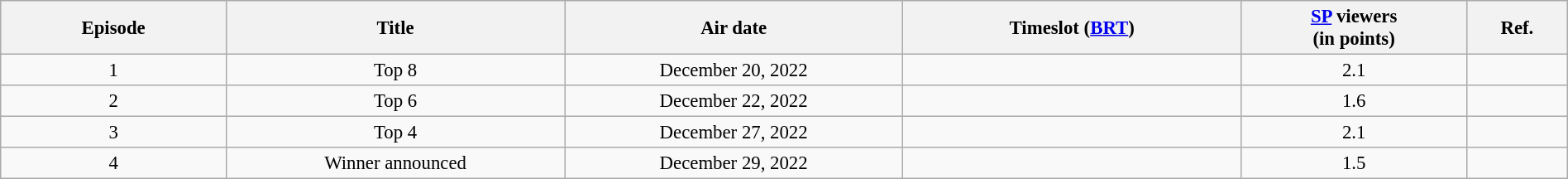<table class="wikitable sortable" style="text-align:center; font-size:95%; width:100%">
<tr>
<th width="05.0%">Episode</th>
<th width="07.5%">Title</th>
<th width="07.5%">Air date</th>
<th width="07.5%">Timeslot (<a href='#'>BRT</a>)</th>
<th width="05.0%"><a href='#'>SP</a> viewers<br>(in points)</th>
<th width="02.0%">Ref.</th>
</tr>
<tr>
<td>1</td>
<td>Top 8</td>
<td>December 20, 2022</td>
<td></td>
<td>2.1</td>
<td></td>
</tr>
<tr>
<td>2</td>
<td>Top 6</td>
<td>December 22, 2022</td>
<td></td>
<td>1.6</td>
<td></td>
</tr>
<tr>
<td>3</td>
<td>Top 4</td>
<td>December 27, 2022</td>
<td></td>
<td>2.1</td>
<td></td>
</tr>
<tr>
<td>4</td>
<td>Winner announced</td>
<td>December 29, 2022</td>
<td></td>
<td>1.5</td>
<td></td>
</tr>
</table>
